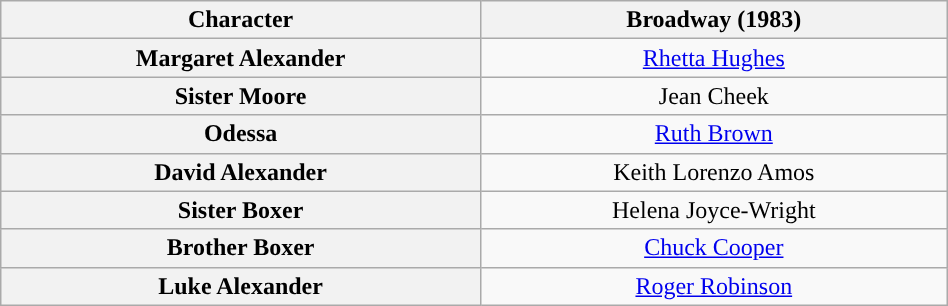<table class="wikitable" style="width:50%; text-align:center">
<tr>
<th scope="col">Character</th>
<th>Broadway (1983)</th>
</tr>
<tr>
<th>Margaret Alexander</th>
<td colspan="1"><a href='#'>Rhetta Hughes</a></td>
</tr>
<tr>
<th>Sister Moore</th>
<td colspan="1”">Jean Cheek</td>
</tr>
<tr>
<th>Odessa</th>
<td colspan="1”"><a href='#'>Ruth Brown</a></td>
</tr>
<tr>
<th>David Alexander</th>
<td colspan="1">Keith Lorenzo Amos</td>
</tr>
<tr>
<th>Sister Boxer</th>
<td colspan="1">Helena Joyce-Wright</td>
</tr>
<tr>
<th>Brother Boxer</th>
<td colspan="1"><a href='#'>Chuck Cooper</a></td>
</tr>
<tr>
<th>Luke Alexander</th>
<td colspan="1"><a href='#'>Roger Robinson</a></td>
</tr>
</table>
